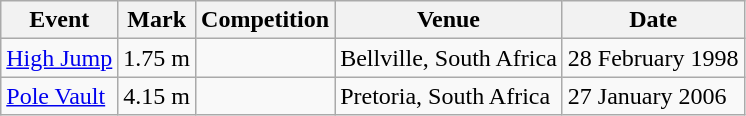<table class=wikitable>
<tr>
<th>Event</th>
<th>Mark</th>
<th>Competition</th>
<th>Venue</th>
<th>Date</th>
</tr>
<tr>
<td><a href='#'>High Jump</a></td>
<td>1.75 m</td>
<td></td>
<td>Bellville, South Africa</td>
<td>28 February 1998</td>
</tr>
<tr>
<td><a href='#'>Pole Vault</a></td>
<td>4.15 m</td>
<td></td>
<td>Pretoria, South Africa</td>
<td>27 January 2006</td>
</tr>
</table>
